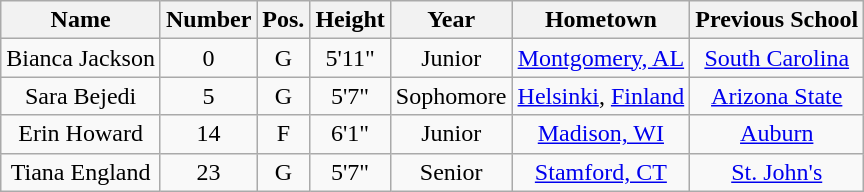<table class="wikitable sortable" border="1" style="text-align: center;">
<tr>
<th>Name</th>
<th>Number</th>
<th>Pos.</th>
<th>Height</th>
<th>Year</th>
<th>Hometown</th>
<th class="unsortable">Previous School</th>
</tr>
<tr>
<td>Bianca Jackson</td>
<td>0</td>
<td>G</td>
<td>5'11"</td>
<td> Junior</td>
<td><a href='#'>Montgomery, AL</a></td>
<td><a href='#'>South Carolina</a></td>
</tr>
<tr>
<td>Sara Bejedi</td>
<td>5</td>
<td>G</td>
<td>5'7"</td>
<td>Sophomore</td>
<td><a href='#'>Helsinki</a>, <a href='#'>Finland</a></td>
<td><a href='#'>Arizona State</a></td>
</tr>
<tr>
<td>Erin Howard</td>
<td>14</td>
<td>F</td>
<td>6'1"</td>
<td>Junior</td>
<td><a href='#'>Madison, WI</a></td>
<td><a href='#'>Auburn</a></td>
</tr>
<tr>
<td>Tiana England</td>
<td>23</td>
<td>G</td>
<td>5'7"</td>
<td> Senior</td>
<td><a href='#'>Stamford, CT</a></td>
<td><a href='#'>St. John's</a></td>
</tr>
</table>
